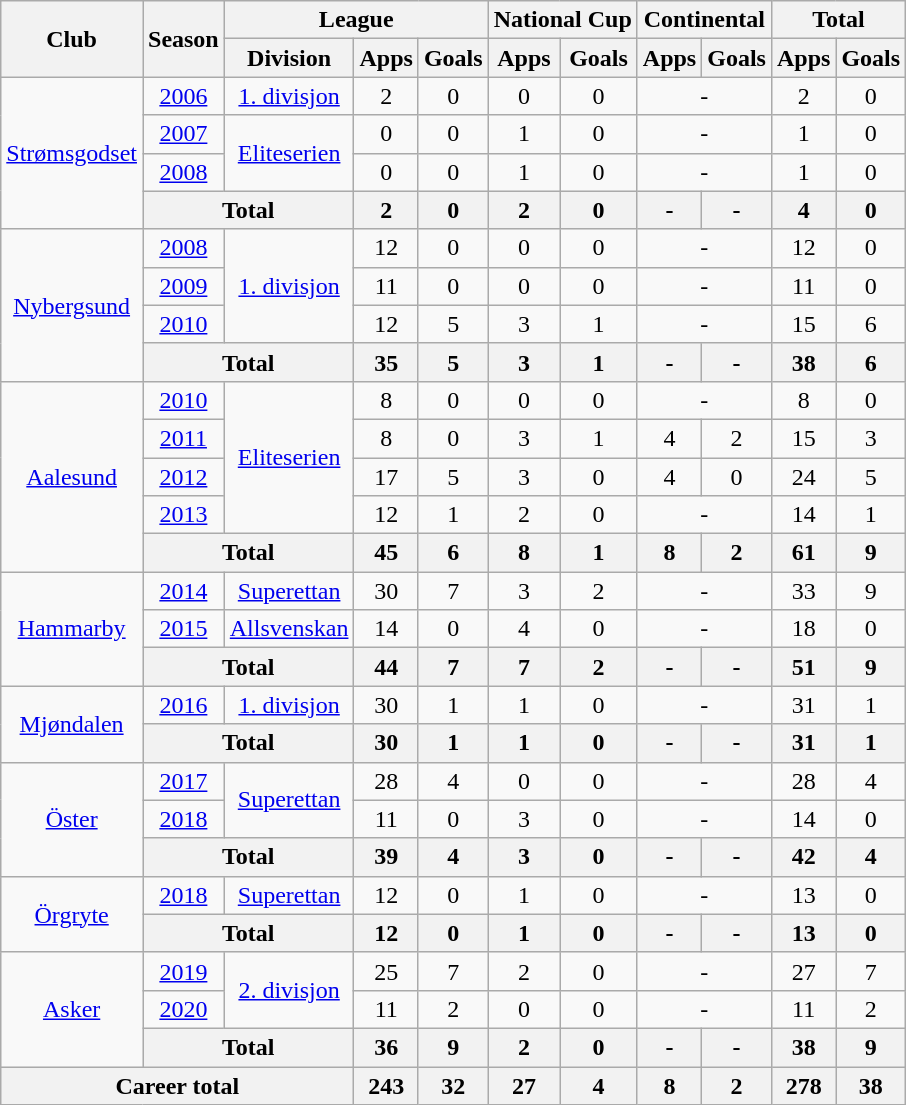<table class="wikitable" style="text-align: center;">
<tr>
<th rowspan="2">Club</th>
<th rowspan="2">Season</th>
<th colspan="3">League</th>
<th colspan="2">National Cup</th>
<th colspan="2">Continental</th>
<th colspan="2">Total</th>
</tr>
<tr>
<th>Division</th>
<th>Apps</th>
<th>Goals</th>
<th>Apps</th>
<th>Goals</th>
<th>Apps</th>
<th>Goals</th>
<th>Apps</th>
<th>Goals</th>
</tr>
<tr>
<td rowspan="4"><a href='#'>Strømsgodset</a></td>
<td><a href='#'>2006</a></td>
<td rowspan="1"><a href='#'>1. divisjon</a></td>
<td>2</td>
<td>0</td>
<td>0</td>
<td>0</td>
<td colspan="2">-</td>
<td>2</td>
<td>0</td>
</tr>
<tr>
<td><a href='#'>2007</a></td>
<td rowspan="2"><a href='#'>Eliteserien</a></td>
<td>0</td>
<td>0</td>
<td>1</td>
<td>0</td>
<td colspan="2">-</td>
<td>1</td>
<td>0</td>
</tr>
<tr>
<td><a href='#'>2008</a></td>
<td>0</td>
<td>0</td>
<td>1</td>
<td>0</td>
<td colspan="2">-</td>
<td>1</td>
<td>0</td>
</tr>
<tr>
<th colspan="2">Total</th>
<th>2</th>
<th>0</th>
<th>2</th>
<th>0</th>
<th>-</th>
<th>-</th>
<th>4</th>
<th>0</th>
</tr>
<tr>
<td rowspan="4"><a href='#'>Nybergsund</a></td>
<td><a href='#'>2008</a></td>
<td rowspan="3"><a href='#'>1. divisjon</a></td>
<td>12</td>
<td>0</td>
<td>0</td>
<td>0</td>
<td colspan="2">-</td>
<td>12</td>
<td>0</td>
</tr>
<tr>
<td><a href='#'>2009</a></td>
<td>11</td>
<td>0</td>
<td>0</td>
<td>0</td>
<td colspan="2">-</td>
<td>11</td>
<td>0</td>
</tr>
<tr>
<td><a href='#'>2010</a></td>
<td>12</td>
<td>5</td>
<td>3</td>
<td>1</td>
<td colspan="2">-</td>
<td>15</td>
<td>6</td>
</tr>
<tr>
<th colspan="2">Total</th>
<th>35</th>
<th>5</th>
<th>3</th>
<th>1</th>
<th>-</th>
<th>-</th>
<th>38</th>
<th>6</th>
</tr>
<tr>
<td rowspan="5"><a href='#'>Aalesund</a></td>
<td><a href='#'>2010</a></td>
<td rowspan="4"><a href='#'>Eliteserien</a></td>
<td>8</td>
<td>0</td>
<td>0</td>
<td>0</td>
<td colspan="2">-</td>
<td>8</td>
<td>0</td>
</tr>
<tr>
<td><a href='#'>2011</a></td>
<td>8</td>
<td>0</td>
<td>3</td>
<td>1</td>
<td>4</td>
<td>2</td>
<td>15</td>
<td>3</td>
</tr>
<tr>
<td><a href='#'>2012</a></td>
<td>17</td>
<td>5</td>
<td>3</td>
<td>0</td>
<td>4</td>
<td>0</td>
<td>24</td>
<td>5</td>
</tr>
<tr>
<td><a href='#'>2013</a></td>
<td>12</td>
<td>1</td>
<td>2</td>
<td>0</td>
<td colspan="2">-</td>
<td>14</td>
<td>1</td>
</tr>
<tr>
<th colspan="2">Total</th>
<th>45</th>
<th>6</th>
<th>8</th>
<th>1</th>
<th>8</th>
<th>2</th>
<th>61</th>
<th>9</th>
</tr>
<tr>
<td rowspan="3"><a href='#'>Hammarby</a></td>
<td><a href='#'>2014</a></td>
<td rowspan="1"><a href='#'>Superettan</a></td>
<td>30</td>
<td>7</td>
<td>3</td>
<td>2</td>
<td colspan="2">-</td>
<td>33</td>
<td>9</td>
</tr>
<tr>
<td><a href='#'>2015</a></td>
<td rowspan="1"><a href='#'>Allsvenskan</a></td>
<td>14</td>
<td>0</td>
<td>4</td>
<td>0</td>
<td colspan="2">-</td>
<td>18</td>
<td>0</td>
</tr>
<tr>
<th colspan="2">Total</th>
<th>44</th>
<th>7</th>
<th>7</th>
<th>2</th>
<th>-</th>
<th>-</th>
<th>51</th>
<th>9</th>
</tr>
<tr>
<td rowspan="2"><a href='#'>Mjøndalen</a></td>
<td><a href='#'>2016</a></td>
<td rowspan="1"><a href='#'>1. divisjon</a></td>
<td>30</td>
<td>1</td>
<td>1</td>
<td>0</td>
<td colspan="2">-</td>
<td>31</td>
<td>1</td>
</tr>
<tr>
<th colspan="2">Total</th>
<th>30</th>
<th>1</th>
<th>1</th>
<th>0</th>
<th>-</th>
<th>-</th>
<th>31</th>
<th>1</th>
</tr>
<tr>
<td rowspan="3"><a href='#'>Öster</a></td>
<td><a href='#'>2017</a></td>
<td rowspan="2"><a href='#'>Superettan</a></td>
<td>28</td>
<td>4</td>
<td>0</td>
<td>0</td>
<td colspan="2">-</td>
<td>28</td>
<td>4</td>
</tr>
<tr>
<td><a href='#'>2018</a></td>
<td>11</td>
<td>0</td>
<td>3</td>
<td>0</td>
<td colspan="2">-</td>
<td>14</td>
<td>0</td>
</tr>
<tr>
<th colspan="2">Total</th>
<th>39</th>
<th>4</th>
<th>3</th>
<th>0</th>
<th>-</th>
<th>-</th>
<th>42</th>
<th>4</th>
</tr>
<tr>
<td rowspan="2"><a href='#'>Örgryte</a></td>
<td><a href='#'>2018</a></td>
<td rowspan="1"><a href='#'>Superettan</a></td>
<td>12</td>
<td>0</td>
<td>1</td>
<td>0</td>
<td colspan="2">-</td>
<td>13</td>
<td>0</td>
</tr>
<tr>
<th colspan="2">Total</th>
<th>12</th>
<th>0</th>
<th>1</th>
<th>0</th>
<th>-</th>
<th>-</th>
<th>13</th>
<th>0</th>
</tr>
<tr>
<td rowspan="3"><a href='#'>Asker</a></td>
<td><a href='#'>2019</a></td>
<td rowspan="2"><a href='#'>2. divisjon</a></td>
<td>25</td>
<td>7</td>
<td>2</td>
<td>0</td>
<td colspan="2">-</td>
<td>27</td>
<td>7</td>
</tr>
<tr>
<td><a href='#'>2020</a></td>
<td>11</td>
<td>2</td>
<td>0</td>
<td>0</td>
<td colspan="2">-</td>
<td>11</td>
<td>2</td>
</tr>
<tr>
<th colspan="2">Total</th>
<th>36</th>
<th>9</th>
<th>2</th>
<th>0</th>
<th>-</th>
<th>-</th>
<th>38</th>
<th>9</th>
</tr>
<tr>
<th colspan="3">Career total</th>
<th>243</th>
<th>32</th>
<th>27</th>
<th>4</th>
<th>8</th>
<th>2</th>
<th>278</th>
<th>38</th>
</tr>
</table>
